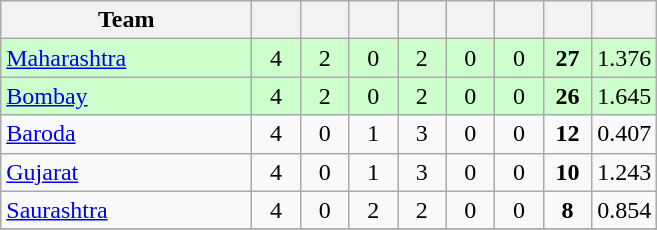<table class="wikitable" style="text-align:center">
<tr>
<th style="width:160px">Team</th>
<th style="width:25px"></th>
<th style="width:25px"></th>
<th style="width:25px"></th>
<th style="width:25px"></th>
<th style="width:25px"></th>
<th style="width:25px"></th>
<th style="width:25px"></th>
<th style="width:25px;"></th>
</tr>
<tr style="background:#cfc;">
<td style="text-align:left"><a href='#'>Maharashtra</a></td>
<td>4</td>
<td>2</td>
<td>0</td>
<td>2</td>
<td>0</td>
<td>0</td>
<td><strong>27</strong></td>
<td>1.376</td>
</tr>
<tr style="background:#cfc;">
<td style="text-align:left"><a href='#'>Bombay</a></td>
<td>4</td>
<td>2</td>
<td>0</td>
<td>2</td>
<td>0</td>
<td>0</td>
<td><strong>26</strong></td>
<td>1.645</td>
</tr>
<tr>
<td style="text-align:left"><a href='#'>Baroda</a></td>
<td>4</td>
<td>0</td>
<td>1</td>
<td>3</td>
<td>0</td>
<td>0</td>
<td><strong>12</strong></td>
<td>0.407</td>
</tr>
<tr>
<td style="text-align:left"><a href='#'>Gujarat</a></td>
<td>4</td>
<td>0</td>
<td>1</td>
<td>3</td>
<td>0</td>
<td>0</td>
<td><strong>10</strong></td>
<td>1.243</td>
</tr>
<tr>
<td style="text-align:left"><a href='#'>Saurashtra</a></td>
<td>4</td>
<td>0</td>
<td>2</td>
<td>2</td>
<td>0</td>
<td>0</td>
<td><strong>8</strong></td>
<td>0.854</td>
</tr>
<tr>
</tr>
</table>
